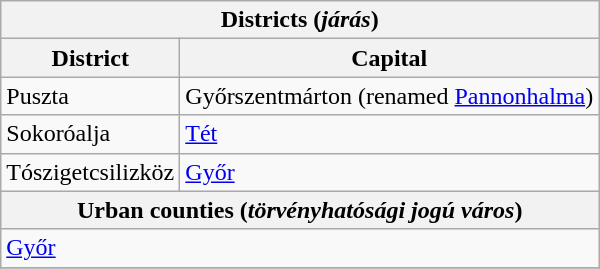<table class="wikitable">
<tr>
<th colspan=2>Districts (<em>járás</em>)</th>
</tr>
<tr>
<th>District</th>
<th>Capital</th>
</tr>
<tr>
<td>Puszta</td>
<td>Győrszentmárton (renamed <a href='#'>Pannonhalma</a>)</td>
</tr>
<tr>
<td>Sokoróalja</td>
<td><a href='#'>Tét</a></td>
</tr>
<tr>
<td>Tószigetcsilizköz</td>
<td><a href='#'>Győr</a></td>
</tr>
<tr>
<th colspan=2>Urban counties (<em>törvényhatósági jogú város</em>)</th>
</tr>
<tr>
<td colspan=2><a href='#'>Győr</a></td>
</tr>
<tr>
</tr>
</table>
